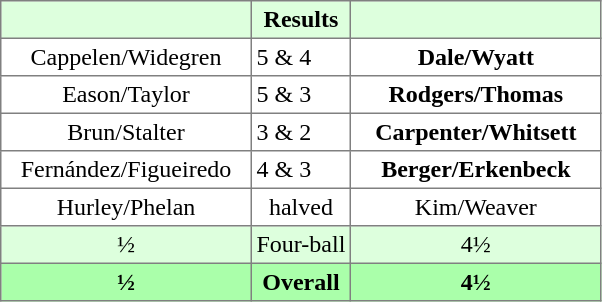<table border="1" cellpadding="3" style="border-collapse:collapse; text-align:center;">
<tr style="background:#ddffdd;">
<th width=160></th>
<th>Results</th>
<th width=160></th>
</tr>
<tr>
<td>Cappelen/Widegren</td>
<td align=left> 5 & 4</td>
<td><strong>Dale/Wyatt</strong></td>
</tr>
<tr>
<td>Eason/Taylor</td>
<td align=left> 5 & 3</td>
<td><strong>Rodgers/Thomas</strong></td>
</tr>
<tr>
<td>Brun/Stalter</td>
<td align=left> 3 & 2</td>
<td><strong>Carpenter/Whitsett</strong></td>
</tr>
<tr>
<td>Fernández/Figueiredo</td>
<td align=left> 4 & 3</td>
<td><strong>Berger/Erkenbeck</strong></td>
</tr>
<tr>
<td>Hurley/Phelan</td>
<td>halved</td>
<td>Kim/Weaver</td>
</tr>
<tr style="background:#ddffdd;">
<td>½</td>
<td>Four-ball</td>
<td>4½</td>
</tr>
<tr style="background:#aaffaa;">
<th>½</th>
<th>Overall</th>
<th>4½</th>
</tr>
</table>
